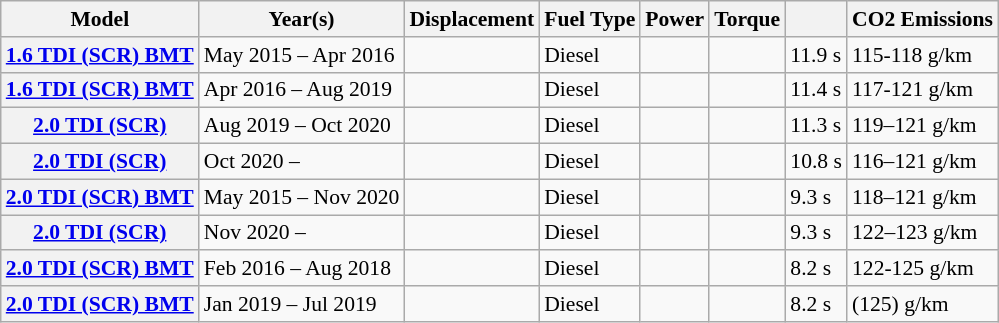<table class="wikitable" style="text-align:left; font-size:90%;">
<tr>
<th>Model</th>
<th>Year(s)</th>
<th>Displacement</th>
<th>Fuel Type</th>
<th>Power</th>
<th>Torque</th>
<th></th>
<th>CO2 Emissions</th>
</tr>
<tr>
<th><a href='#'>1.6 TDI (SCR) BMT</a></th>
<td>May 2015 – Apr 2016</td>
<td></td>
<td>Diesel</td>
<td></td>
<td></td>
<td>11.9 s</td>
<td>115-118 g/km</td>
</tr>
<tr>
<th><a href='#'>1.6 TDI (SCR) BMT</a></th>
<td>Apr 2016 – Aug 2019</td>
<td></td>
<td>Diesel</td>
<td></td>
<td></td>
<td>11.4 s</td>
<td>117-121 g/km</td>
</tr>
<tr>
<th><a href='#'>2.0 TDI (SCR)</a></th>
<td>Aug 2019 – Oct 2020</td>
<td></td>
<td>Diesel</td>
<td></td>
<td></td>
<td>11.3 s</td>
<td>119–121 g/km</td>
</tr>
<tr>
<th><a href='#'>2.0 TDI (SCR)</a></th>
<td>Oct 2020 –</td>
<td></td>
<td>Diesel</td>
<td></td>
<td></td>
<td>10.8 s</td>
<td>116–121 g/km</td>
</tr>
<tr>
<th><a href='#'>2.0 TDI (SCR) BMT</a></th>
<td>May 2015 – Nov 2020</td>
<td></td>
<td>Diesel</td>
<td></td>
<td></td>
<td>9.3 s</td>
<td>118–121 g/km</td>
</tr>
<tr>
<th><a href='#'>2.0 TDI (SCR)</a></th>
<td>Nov 2020 –</td>
<td></td>
<td>Diesel</td>
<td></td>
<td></td>
<td>9.3 s</td>
<td>122–123 g/km</td>
</tr>
<tr>
<th><a href='#'>2.0 TDI (SCR) BMT</a></th>
<td>Feb 2016 – Aug 2018</td>
<td></td>
<td>Diesel</td>
<td></td>
<td></td>
<td>8.2 s</td>
<td>122-125 g/km</td>
</tr>
<tr>
<th><a href='#'>2.0 TDI (SCR) BMT</a></th>
<td>Jan 2019 – Jul 2019</td>
<td></td>
<td>Diesel</td>
<td></td>
<td></td>
<td>8.2 s</td>
<td>(125) g/km</td>
</tr>
</table>
